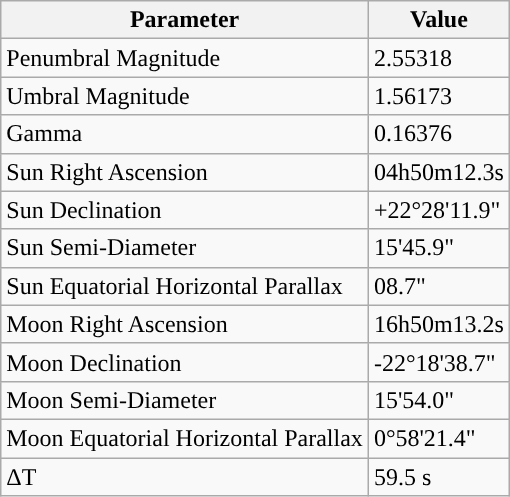<table class="wikitable">
<tr>
<th>Parameter</th>
<th>Value</th>
</tr>
<tr>
<td>Penumbral Magnitude</td>
<td>2.55318</td>
</tr>
<tr>
<td>Umbral Magnitude</td>
<td>1.56173</td>
</tr>
<tr>
<td>Gamma</td>
<td>0.16376</td>
</tr>
<tr>
<td>Sun Right Ascension</td>
<td>04h50m12.3s</td>
</tr>
<tr>
<td>Sun Declination</td>
<td>+22°28'11.9"</td>
</tr>
<tr>
<td>Sun Semi-Diameter</td>
<td>15'45.9"</td>
</tr>
<tr>
<td>Sun Equatorial Horizontal Parallax</td>
<td>08.7"</td>
</tr>
<tr>
<td>Moon Right Ascension</td>
<td>16h50m13.2s</td>
</tr>
<tr>
<td>Moon Declination</td>
<td>-22°18'38.7"</td>
</tr>
<tr>
<td>Moon Semi-Diameter</td>
<td>15'54.0"</td>
</tr>
<tr>
<td>Moon Equatorial Horizontal Parallax</td>
<td>0°58'21.4"</td>
</tr>
<tr>
<td>ΔT</td>
<td>59.5 s</td>
</tr>
</table>
